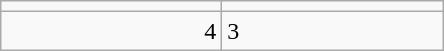<table class="wikitable">
<tr>
<td align=center width=140></td>
<td align=center width=140></td>
</tr>
<tr>
<td align=right>4</td>
<td>3</td>
</tr>
</table>
